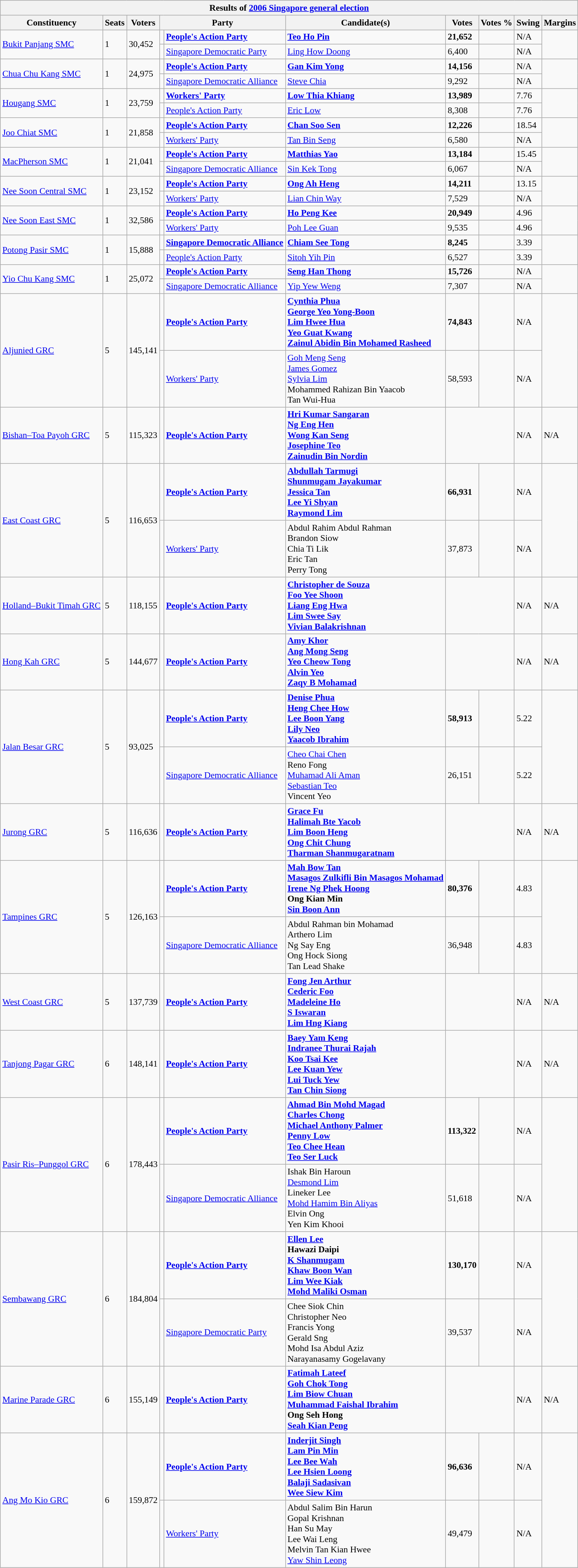<table class="wikitable sortable" style="font-size:90%">
<tr>
<th colspan=10>Results of <a href='#'>2006 Singapore general election</a></th>
</tr>
<tr>
<th>Constituency</th>
<th>Seats</th>
<th>Voters</th>
<th colspan=2>Party</th>
<th>Candidate(s)</th>
<th>Votes</th>
<th>Votes %</th>
<th>Swing</th>
<th>Margins</th>
</tr>
<tr>
<td rowspan=2><a href='#'>Bukit Panjang SMC</a></td>
<td rowspan=2>1</td>
<td rowspan=2>30,452</td>
<td bgcolor=></td>
<td><strong><a href='#'>People's Action Party</a></strong></td>
<td><strong> <a href='#'>Teo Ho Pin</a></strong></td>
<td><strong>21,652</strong></td>
<td></td>
<td>N/A</td>
<td rowspan=2><strong></strong></td>
</tr>
<tr>
<td bgcolor=></td>
<td><a href='#'>Singapore Democratic Party</a></td>
<td><a href='#'>Ling How Doong</a></td>
<td>6,400</td>
<td></td>
<td>N/A</td>
</tr>
<tr>
<td rowspan=2><a href='#'>Chua Chu Kang SMC</a></td>
<td rowspan=2>1</td>
<td rowspan=2>24,975</td>
<td bgcolor=></td>
<td><strong><a href='#'>People's Action Party</a></strong></td>
<td><strong><a href='#'>Gan Kim Yong</a></strong></td>
<td><strong>14,156</strong></td>
<td></td>
<td>N/A</td>
<td rowspan=2><strong></strong></td>
</tr>
<tr>
<td bgcolor=></td>
<td><a href='#'>Singapore Democratic Alliance</a></td>
<td><a href='#'>Steve Chia</a></td>
<td>9,292</td>
<td></td>
<td>N/A</td>
</tr>
<tr>
<td rowspan=2><a href='#'>Hougang SMC</a></td>
<td rowspan=2>1</td>
<td rowspan=2>23,759</td>
<td bgcolor=></td>
<td><strong><a href='#'>Workers' Party</a></strong></td>
<td><strong><a href='#'>Low Thia Khiang</a></strong></td>
<td><strong>13,989</strong></td>
<td></td>
<td>7.76</td>
<td rowspan=2><strong></strong></td>
</tr>
<tr>
<td bgcolor=></td>
<td><a href='#'>People's Action Party</a></td>
<td><a href='#'>Eric Low</a></td>
<td>8,308</td>
<td></td>
<td>7.76</td>
</tr>
<tr>
<td rowspan=2><a href='#'>Joo Chiat SMC</a></td>
<td rowspan=2>1</td>
<td rowspan=2>21,858</td>
<td bgcolor=></td>
<td><strong><a href='#'>People's Action Party</a></strong></td>
<td><strong><a href='#'>Chan Soo Sen</a></strong></td>
<td><strong>12,226</strong></td>
<td></td>
<td>18.54</td>
<td rowspan=2><strong></strong></td>
</tr>
<tr>
<td bgcolor=></td>
<td><a href='#'>Workers' Party</a></td>
<td><a href='#'>Tan Bin Seng</a></td>
<td>6,580</td>
<td></td>
<td>N/A</td>
</tr>
<tr>
<td rowspan=2><a href='#'>MacPherson SMC</a></td>
<td rowspan=2>1</td>
<td rowspan=2>21,041</td>
<td bgcolor=></td>
<td><strong><a href='#'>People's Action Party</a></strong></td>
<td><strong><a href='#'>Matthias Yao</a></strong></td>
<td><strong>13,184</strong></td>
<td></td>
<td>15.45</td>
<td rowspan=2><strong></strong></td>
</tr>
<tr>
<td bgcolor=></td>
<td><a href='#'>Singapore Democratic Alliance</a></td>
<td><a href='#'>Sin Kek Tong</a></td>
<td>6,067</td>
<td></td>
<td>N/A</td>
</tr>
<tr>
<td rowspan=2><a href='#'>Nee Soon Central SMC</a></td>
<td rowspan=2>1</td>
<td rowspan=2>23,152</td>
<td bgcolor=></td>
<td><strong><a href='#'>People's Action Party</a></strong></td>
<td><strong><a href='#'>Ong Ah Heng</a></strong></td>
<td><strong>14,211</strong></td>
<td></td>
<td>13.15</td>
<td rowspan=2><strong></strong></td>
</tr>
<tr>
<td bgcolor=></td>
<td><a href='#'>Workers' Party</a></td>
<td><a href='#'>Lian Chin Way</a></td>
<td>7,529</td>
<td></td>
<td>N/A</td>
</tr>
<tr>
<td rowspan=2><a href='#'>Nee Soon East SMC</a></td>
<td rowspan=2>1</td>
<td rowspan=2>32,586</td>
<td bgcolor=></td>
<td><strong><a href='#'>People's Action Party</a></strong></td>
<td><strong><a href='#'>Ho Peng Kee</a></strong></td>
<td><strong>20,949</strong></td>
<td></td>
<td>4.96</td>
<td rowspan=2><strong></strong></td>
</tr>
<tr>
<td bgcolor=></td>
<td><a href='#'>Workers' Party</a></td>
<td><a href='#'>Poh Lee Guan</a></td>
<td>9,535</td>
<td></td>
<td>4.96</td>
</tr>
<tr>
<td rowspan=2><a href='#'>Potong Pasir SMC</a></td>
<td rowspan=2>1</td>
<td rowspan=2>15,888</td>
<td bgcolor=></td>
<td><strong><a href='#'>Singapore Democratic Alliance</a></strong></td>
<td><strong><a href='#'>Chiam See Tong</a></strong></td>
<td><strong>8,245</strong></td>
<td></td>
<td>3.39</td>
<td rowspan=2><strong></strong></td>
</tr>
<tr>
<td bgcolor=></td>
<td><a href='#'>People's Action Party</a></td>
<td><a href='#'>Sitoh Yih Pin</a></td>
<td>6,527</td>
<td></td>
<td>3.39</td>
</tr>
<tr>
<td rowspan=2><a href='#'>Yio Chu Kang SMC</a></td>
<td rowspan=2>1</td>
<td rowspan=2>25,072</td>
<td bgcolor=></td>
<td><strong><a href='#'>People's Action Party</a></strong></td>
<td><strong><a href='#'>Seng Han Thong</a></strong></td>
<td><strong>15,726</strong></td>
<td></td>
<td>N/A</td>
<td rowspan=2><strong></strong></td>
</tr>
<tr>
<td bgcolor=></td>
<td><a href='#'>Singapore Democratic Alliance</a></td>
<td><a href='#'>Yip Yew Weng</a></td>
<td>7,307</td>
<td></td>
<td>N/A</td>
</tr>
<tr>
<td rowspan=2><a href='#'>Aljunied GRC</a></td>
<td rowspan=2>5</td>
<td rowspan=2>145,141</td>
<td bgcolor=></td>
<td><strong><a href='#'>People's Action Party</a></strong></td>
<td><strong><a href='#'>Cynthia Phua</a><br><a href='#'>George Yeo Yong-Boon</a><br><a href='#'>Lim Hwee Hua</a><br><a href='#'>Yeo Guat Kwang</a><br><a href='#'>Zainul Abidin Bin Mohamed Rasheed</a></strong></td>
<td><strong>74,843</strong></td>
<td></td>
<td>N/A</td>
<td rowspan=2><strong></strong></td>
</tr>
<tr>
<td bgcolor=></td>
<td><a href='#'>Workers' Party</a></td>
<td><a href='#'>Goh Meng Seng</a><br><a href='#'>James Gomez</a><br><a href='#'>Sylvia Lim</a><br>Mohammed Rahizan Bin Yaacob<br>Tan Wui-Hua</td>
<td>58,593</td>
<td></td>
<td>N/A</td>
</tr>
<tr>
<td><a href='#'>Bishan–Toa Payoh GRC</a></td>
<td>5</td>
<td>115,323</td>
<td bgcolor=></td>
<td><strong><a href='#'>People's Action Party</a></strong></td>
<td><strong><a href='#'>Hri Kumar Sangaran</a><br><a href='#'>Ng Eng Hen</a><br><a href='#'>Wong Kan Seng</a><br><a href='#'>Josephine Teo</a><br><a href='#'>Zainudin Bin Nordin</a></strong></td>
<td colspan=2></td>
<td>N/A</td>
<td>N/A</td>
</tr>
<tr>
<td rowspan=2><a href='#'>East Coast GRC</a></td>
<td rowspan=2>5</td>
<td rowspan=2>116,653</td>
<td bgcolor=></td>
<td><strong><a href='#'>People's Action Party</a></strong></td>
<td><strong><a href='#'>Abdullah Tarmugi</a><br><a href='#'>Shunmugam Jayakumar</a><br><a href='#'>Jessica Tan</a><br><a href='#'>Lee Yi Shyan</a><br><a href='#'>Raymond Lim</a></strong></td>
<td><strong>66,931</strong></td>
<td></td>
<td>N/A</td>
<td rowspan=2><strong></strong></td>
</tr>
<tr>
<td bgcolor=></td>
<td><a href='#'>Workers' Party</a></td>
<td>Abdul Rahim Abdul Rahman<br>Brandon Siow <br>Chia Ti Lik<br>Eric Tan<br>Perry Tong</td>
<td>37,873</td>
<td></td>
<td>N/A</td>
</tr>
<tr>
<td><a href='#'>Holland–Bukit Timah GRC</a></td>
<td>5</td>
<td>118,155</td>
<td bgcolor=></td>
<td><strong><a href='#'>People's Action Party</a></strong></td>
<td><strong><a href='#'>Christopher de Souza</a><br><a href='#'>Foo Yee Shoon</a><br><a href='#'>Liang Eng Hwa</a><br><a href='#'>Lim Swee Say</a><br><a href='#'>Vivian Balakrishnan</a></strong></td>
<td colspan=2></td>
<td>N/A</td>
<td>N/A</td>
</tr>
<tr>
<td><a href='#'>Hong Kah GRC</a></td>
<td>5</td>
<td>144,677</td>
<td bgcolor=></td>
<td><strong><a href='#'>People's Action Party</a></strong></td>
<td><strong><a href='#'>Amy Khor</a><br><a href='#'>Ang Mong Seng</a><br><a href='#'>Yeo Cheow Tong</a><br><a href='#'>Alvin Yeo</a><br><a href='#'>Zaqy B Mohamad</a></strong></td>
<td colspan=2></td>
<td>N/A</td>
<td>N/A</td>
</tr>
<tr>
<td rowspan=2><a href='#'>Jalan Besar GRC</a></td>
<td rowspan=2>5</td>
<td rowspan=2>93,025</td>
<td bgcolor=></td>
<td><strong><a href='#'>People's Action Party</a></strong></td>
<td><strong><a href='#'>Denise Phua</a><br><a href='#'>Heng Chee How</a><br><a href='#'>Lee Boon Yang</a><br><a href='#'>Lily Neo</a><br><a href='#'>Yaacob Ibrahim</a></strong></td>
<td><strong>58,913</strong></td>
<td></td>
<td>5.22</td>
<td rowspan=2><strong></strong></td>
</tr>
<tr>
<td bgcolor=></td>
<td><a href='#'>Singapore Democratic Alliance</a></td>
<td><a href='#'>Cheo Chai Chen</a><br>Reno Fong <br><a href='#'>Muhamad Ali Aman</a><br><a href='#'>Sebastian Teo</a><br>Vincent Yeo</td>
<td>26,151</td>
<td></td>
<td>5.22</td>
</tr>
<tr>
<td><a href='#'>Jurong GRC</a></td>
<td>5</td>
<td>116,636</td>
<td bgcolor=></td>
<td><strong><a href='#'>People's Action Party</a></strong></td>
<td><strong><a href='#'>Grace Fu</a><br><a href='#'>Halimah Bte Yacob</a><br><a href='#'>Lim Boon Heng</a><br><a href='#'>Ong Chit Chung</a><br><a href='#'>Tharman Shanmugaratnam</a></strong></td>
<td colspan=2></td>
<td>N/A</td>
<td>N/A</td>
</tr>
<tr>
<td rowspan=2><a href='#'>Tampines GRC</a></td>
<td rowspan=2>5</td>
<td rowspan=2>126,163</td>
<td bgcolor=></td>
<td><strong><a href='#'>People's Action Party</a></strong></td>
<td><strong><a href='#'>Mah Bow Tan</a><br><a href='#'>Masagos Zulkifli Bin Masagos Mohamad</a><br><a href='#'>Irene Ng Phek Hoong</a><br>Ong Kian Min<br><a href='#'>Sin Boon Ann</a></strong></td>
<td><strong>80,376</strong></td>
<td></td>
<td>4.83</td>
<td rowspan=2><strong></strong></td>
</tr>
<tr>
<td bgcolor=></td>
<td><a href='#'>Singapore Democratic Alliance</a></td>
<td>Abdul Rahman bin Mohamad<br>Arthero Lim<br>Ng Say Eng<br>Ong Hock Siong<br>Tan Lead Shake</td>
<td>36,948</td>
<td></td>
<td>4.83</td>
</tr>
<tr>
<td><a href='#'>West Coast GRC</a></td>
<td>5</td>
<td>137,739</td>
<td bgcolor=></td>
<td><strong><a href='#'>People's Action Party</a></strong></td>
<td><strong><a href='#'>Fong Jen Arthur</a><br><a href='#'>Cederic Foo</a> <br><a href='#'>Madeleine Ho</a><br><a href='#'>S Iswaran</a><br><a href='#'>Lim Hng Kiang</a></strong></td>
<td colspan=2></td>
<td>N/A</td>
<td>N/A</td>
</tr>
<tr>
<td><a href='#'>Tanjong Pagar GRC</a></td>
<td>6</td>
<td>148,141</td>
<td bgcolor=></td>
<td><strong><a href='#'>People's Action Party</a></strong></td>
<td><strong><a href='#'>Baey Yam Keng</a><br><a href='#'>Indranee Thurai Rajah</a><br><a href='#'>Koo Tsai Kee</a><br><a href='#'>Lee Kuan Yew</a><br><a href='#'>Lui Tuck Yew</a><br><a href='#'>Tan Chin Siong</a></strong></td>
<td colspan=2></td>
<td>N/A</td>
<td>N/A</td>
</tr>
<tr>
<td rowspan=2><a href='#'>Pasir Ris–Punggol GRC</a></td>
<td rowspan=2>6</td>
<td rowspan=2>178,443</td>
<td bgcolor=></td>
<td><strong><a href='#'>People's Action Party</a></strong></td>
<td><strong><a href='#'>Ahmad Bin Mohd Magad</a><br><a href='#'>Charles Chong</a><br><a href='#'>Michael Anthony Palmer</a><br><a href='#'>Penny Low</a><br><a href='#'>Teo Chee Hean</a><br><a href='#'>Teo Ser Luck</a></strong></td>
<td><strong>113,322</strong></td>
<td></td>
<td>N/A</td>
<td rowspan=2><strong></strong></td>
</tr>
<tr>
<td bgcolor=></td>
<td><a href='#'>Singapore Democratic Alliance</a></td>
<td>Ishak Bin Haroun<br><a href='#'>Desmond Lim</a><br>Lineker Lee <br><a href='#'>Mohd Hamim Bin Aliyas</a><br>Elvin Ong<br>Yen Kim Khooi</td>
<td>51,618</td>
<td></td>
<td>N/A</td>
</tr>
<tr>
<td rowspan=2><a href='#'>Sembawang GRC</a></td>
<td rowspan=2>6</td>
<td rowspan=2>184,804</td>
<td bgcolor=></td>
<td><strong><a href='#'>People's Action Party</a></strong></td>
<td><strong><a href='#'>Ellen Lee</a><br>Hawazi Daipi<br><a href='#'>K Shanmugam</a><br><a href='#'>Khaw Boon Wan</a><br><a href='#'>Lim Wee Kiak</a><br><a href='#'>Mohd Maliki Osman</a></strong></td>
<td><strong>130,170</strong></td>
<td></td>
<td>N/A</td>
<td rowspan=2><strong></strong></td>
</tr>
<tr>
<td bgcolor=></td>
<td><a href='#'>Singapore Democratic Party</a></td>
<td>Chee Siok Chin<br>Christopher Neo <br>Francis Yong<br>Gerald Sng<br>Mohd Isa Abdul Aziz<br>Narayanasamy Gogelavany</td>
<td>39,537</td>
<td></td>
<td>N/A</td>
</tr>
<tr>
<td><a href='#'>Marine Parade GRC</a></td>
<td>6</td>
<td>155,149</td>
<td bgcolor=></td>
<td><strong><a href='#'>People's Action Party</a></strong></td>
<td><strong><a href='#'>Fatimah Lateef</a><br><a href='#'>Goh Chok Tong</a><br><a href='#'>Lim Biow Chuan</a><br><a href='#'>Muhammad Faishal Ibrahim</a><br>Ong Seh Hong<br><a href='#'>Seah Kian Peng</a></strong></td>
<td colspan=2></td>
<td>N/A</td>
<td>N/A</td>
</tr>
<tr>
<td rowspan=2><a href='#'>Ang Mo Kio GRC</a></td>
<td rowspan=2>6</td>
<td rowspan=2>159,872</td>
<td bgcolor=></td>
<td><strong><a href='#'>People's Action Party</a></strong></td>
<td><strong><a href='#'>Inderjit Singh</a><br><a href='#'>Lam Pin Min</a><br><a href='#'>Lee Bee Wah</a><br><a href='#'>Lee Hsien Loong</a><br><a href='#'>Balaji Sadasivan</a><br><a href='#'>Wee Siew Kim</a></strong></td>
<td><strong>96,636</strong></td>
<td></td>
<td>N/A</td>
<td rowspan=2><strong></strong></td>
</tr>
<tr>
<td bgcolor=></td>
<td><a href='#'>Workers' Party</a></td>
<td>Abdul Salim Bin Harun<br>Gopal Krishnan<br>Han Su May<br>Lee Wai Leng <br>Melvin Tan Kian Hwee <br><a href='#'>Yaw Shin Leong</a></td>
<td>49,479</td>
<td></td>
<td>N/A</td>
</tr>
</table>
